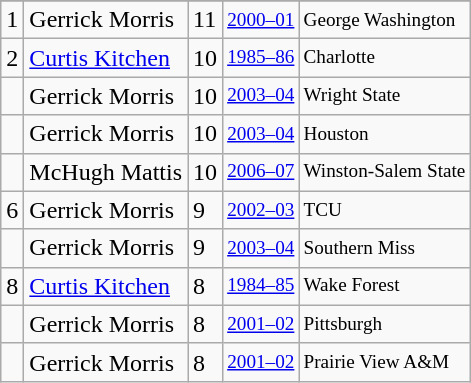<table class="wikitable">
<tr>
</tr>
<tr>
<td>1</td>
<td>Gerrick Morris</td>
<td>11</td>
<td style="font-size:80%;"><a href='#'>2000–01</a></td>
<td style="font-size:80%;">George Washington</td>
</tr>
<tr>
<td>2</td>
<td><a href='#'>Curtis Kitchen</a></td>
<td>10</td>
<td style="font-size:80%;"><a href='#'>1985–86</a></td>
<td style="font-size:80%;">Charlotte</td>
</tr>
<tr>
<td></td>
<td>Gerrick Morris</td>
<td>10</td>
<td style="font-size:80%;"><a href='#'>2003–04</a></td>
<td style="font-size:80%;">Wright State</td>
</tr>
<tr>
<td></td>
<td>Gerrick Morris</td>
<td>10</td>
<td style="font-size:80%;"><a href='#'>2003–04</a></td>
<td style="font-size:80%;">Houston</td>
</tr>
<tr>
<td></td>
<td>McHugh Mattis</td>
<td>10</td>
<td style="font-size:80%;"><a href='#'>2006–07</a></td>
<td style="font-size:80%;">Winston-Salem State</td>
</tr>
<tr>
<td>6</td>
<td>Gerrick Morris</td>
<td>9</td>
<td style="font-size:80%;"><a href='#'>2002–03</a></td>
<td style="font-size:80%;">TCU</td>
</tr>
<tr>
<td></td>
<td>Gerrick Morris</td>
<td>9</td>
<td style="font-size:80%;"><a href='#'>2003–04</a></td>
<td style="font-size:80%;">Southern Miss</td>
</tr>
<tr>
<td>8</td>
<td><a href='#'>Curtis Kitchen</a></td>
<td>8</td>
<td style="font-size:80%;"><a href='#'>1984–85</a></td>
<td style="font-size:80%;">Wake Forest</td>
</tr>
<tr>
<td></td>
<td>Gerrick Morris</td>
<td>8</td>
<td style="font-size:80%;"><a href='#'>2001–02</a></td>
<td style="font-size:80%;">Pittsburgh</td>
</tr>
<tr>
<td></td>
<td>Gerrick Morris</td>
<td>8</td>
<td style="font-size:80%;"><a href='#'>2001–02</a></td>
<td style="font-size:80%;">Prairie View A&M</td>
</tr>
</table>
